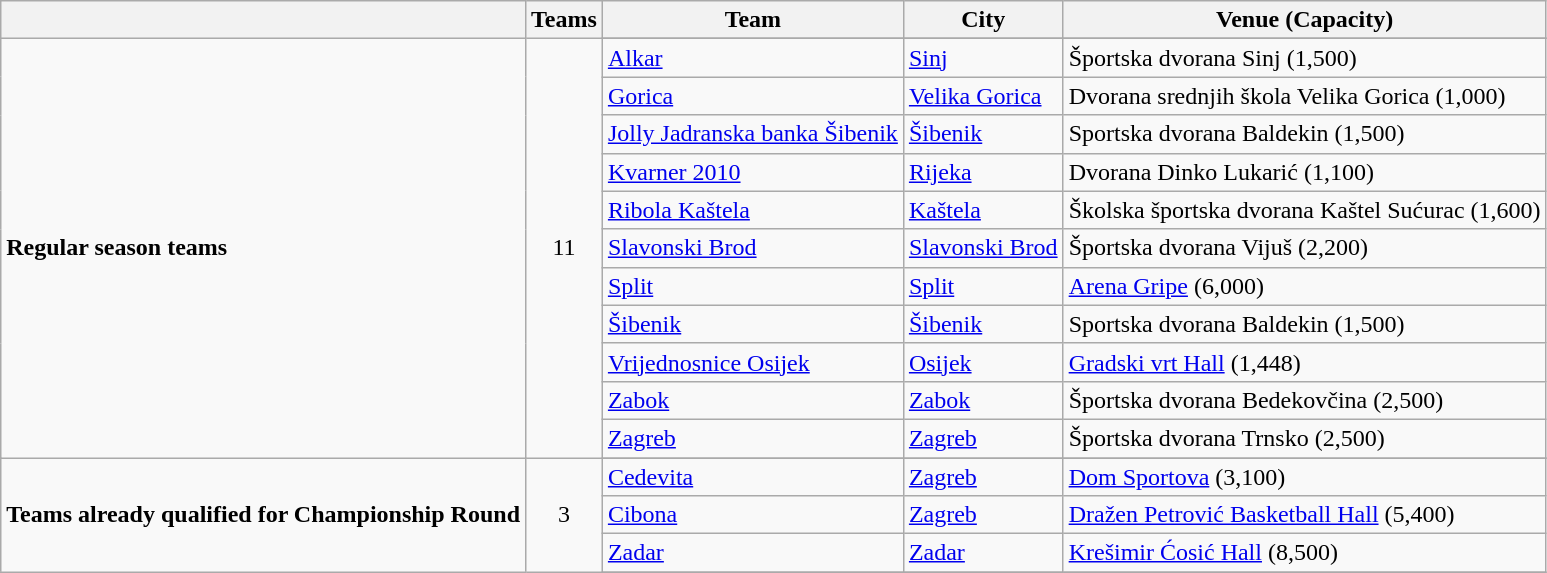<table class="wikitable">
<tr>
<th rowspan=1></th>
<th colspan=1>Teams</th>
<th rowspan=1>Team</th>
<th rowspan=1>City</th>
<th rowspan=1>Venue (Capacity)</th>
</tr>
<tr>
<td rowspan=12><strong>Regular season teams</strong></td>
<td align=center rowspan=12>11</td>
</tr>
<tr>
<td><a href='#'>Alkar</a></td>
<td><a href='#'>Sinj</a></td>
<td>Športska dvorana Sinj (1,500)</td>
</tr>
<tr>
<td><a href='#'>Gorica</a></td>
<td><a href='#'>Velika Gorica</a></td>
<td>Dvorana srednjih škola Velika Gorica (1,000)</td>
</tr>
<tr>
<td><a href='#'>Jolly Jadranska banka Šibenik</a></td>
<td><a href='#'>Šibenik</a></td>
<td>Sportska dvorana Baldekin (1,500)</td>
</tr>
<tr>
<td><a href='#'>Kvarner 2010</a></td>
<td><a href='#'>Rijeka</a></td>
<td>Dvorana Dinko Lukarić (1,100)</td>
</tr>
<tr>
<td><a href='#'>Ribola Kaštela</a></td>
<td><a href='#'>Kaštela</a></td>
<td>Školska športska dvorana Kaštel Sućurac (1,600)</td>
</tr>
<tr>
<td><a href='#'>Slavonski Brod</a></td>
<td><a href='#'>Slavonski Brod</a></td>
<td>Športska dvorana Vijuš (2,200)</td>
</tr>
<tr>
<td><a href='#'>Split</a></td>
<td><a href='#'>Split</a></td>
<td><a href='#'>Arena Gripe</a> (6,000)</td>
</tr>
<tr>
<td><a href='#'>Šibenik</a></td>
<td><a href='#'>Šibenik</a></td>
<td>Sportska dvorana Baldekin (1,500)</td>
</tr>
<tr>
<td><a href='#'>Vrijednosnice Osijek</a></td>
<td><a href='#'>Osijek</a></td>
<td><a href='#'>Gradski vrt Hall</a> (1,448)</td>
</tr>
<tr>
<td><a href='#'>Zabok</a></td>
<td><a href='#'>Zabok</a></td>
<td>Športska dvorana Bedekovčina (2,500)</td>
</tr>
<tr>
<td><a href='#'>Zagreb</a></td>
<td><a href='#'>Zagreb</a></td>
<td>Športska dvorana Trnsko (2,500)</td>
</tr>
<tr>
<td rowspan=5><strong>Teams already qualified for Championship Round</strong></td>
<td align=center rowspan=5>3</td>
</tr>
<tr>
<td><a href='#'>Cedevita</a></td>
<td><a href='#'>Zagreb</a></td>
<td><a href='#'>Dom Sportova</a> (3,100)</td>
</tr>
<tr>
<td><a href='#'>Cibona</a></td>
<td><a href='#'>Zagreb</a></td>
<td><a href='#'>Dražen Petrović Basketball Hall</a> (5,400)</td>
</tr>
<tr>
<td><a href='#'>Zadar</a></td>
<td><a href='#'>Zadar</a></td>
<td><a href='#'>Krešimir Ćosić Hall</a> (8,500)</td>
</tr>
<tr>
</tr>
</table>
